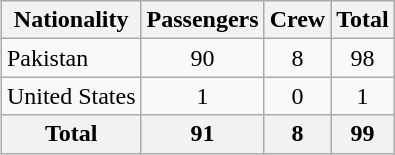<table class="wikitable" style="float: right; margin-right: 0; margin-left: 1em; margin-top:0;">
<tr>
<th>Nationality</th>
<th>Passengers</th>
<th>Crew</th>
<th>Total</th>
</tr>
<tr>
<td>Pakistan</td>
<td style="text-align:center;">90</td>
<td style="text-align:center;">8</td>
<td style="text-align:center;">98</td>
</tr>
<tr>
<td>United States</td>
<td style="text-align:center;">1</td>
<td style="text-align:center;">0</td>
<td style="text-align:center;">1</td>
</tr>
<tr class="sortbottom">
<th>Total</th>
<th style="text-align:center;">91</th>
<th style="text-align:center;">8</th>
<th style="text-align:center;">99</th>
</tr>
</table>
